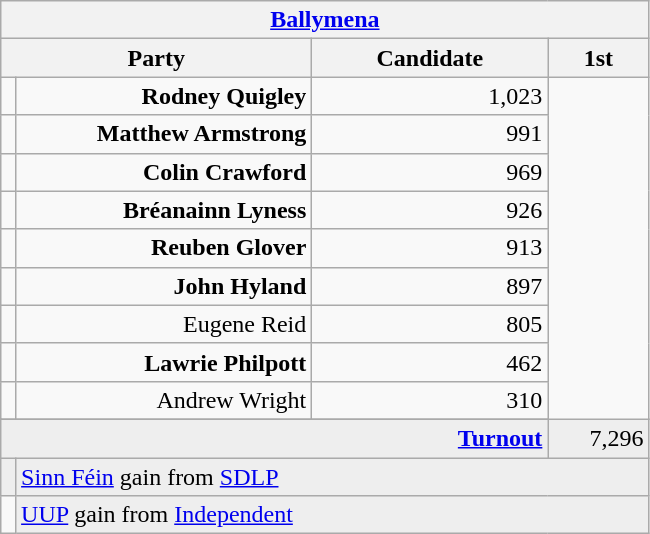<table class="wikitable">
<tr>
<th colspan="4" align="center"><a href='#'>Ballymena</a></th>
</tr>
<tr>
<th colspan="2" align="center" width=200>Party</th>
<th width=150>Candidate</th>
<th width=60>1st </th>
</tr>
<tr>
<td></td>
<td align="right"><strong>Rodney Quigley</strong></td>
<td align="right">1,023</td>
</tr>
<tr>
<td></td>
<td align="right"><strong>Matthew Armstrong</strong></td>
<td align="right">991</td>
</tr>
<tr>
<td></td>
<td align="right"><strong>Colin Crawford</strong></td>
<td align="right">969</td>
</tr>
<tr>
<td></td>
<td align="right"><strong>Bréanainn Lyness</strong></td>
<td align="right">926</td>
</tr>
<tr>
<td></td>
<td align="right"><strong>Reuben Glover</strong></td>
<td align="right">913</td>
</tr>
<tr>
<td></td>
<td align="right"><strong>John Hyland</strong></td>
<td align="right">897</td>
</tr>
<tr>
<td></td>
<td align="right">Eugene Reid</td>
<td align="right">805</td>
</tr>
<tr>
<td></td>
<td align="right"><strong>Lawrie Philpott</strong></td>
<td align="right">462</td>
</tr>
<tr>
<td></td>
<td align="right">Andrew Wright</td>
<td align="right">310</td>
</tr>
<tr>
</tr>
<tr bgcolor="EEEEEE">
<td colspan=3 align="right"><strong><a href='#'>Turnout</a></strong></td>
<td align="right">7,296</td>
</tr>
<tr bgcolor="EEEEEE">
<td bgcolor=></td>
<td colspan=4 bgcolor="EEEEEE"><a href='#'>Sinn Féin</a> gain from <a href='#'>SDLP</a></td>
</tr>
<tr>
<td bgcolor=></td>
<td colspan=4 bgcolor="EEEEEE"><a href='#'>UUP</a> gain from <a href='#'>Independent</a></td>
</tr>
</table>
